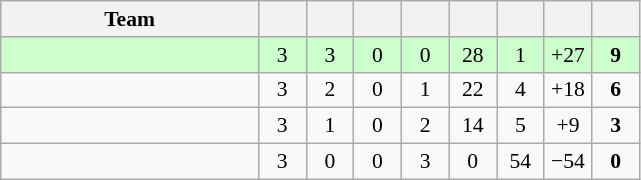<table class="wikitable" style="text-align: center; font-size: 90%;">
<tr>
<th width=165>Team</th>
<th width=25></th>
<th width=25></th>
<th width=25></th>
<th width=25></th>
<th width=25></th>
<th width=25></th>
<th width=25></th>
<th width=25></th>
</tr>
<tr style="background:#ccffcc">
<td align="left"></td>
<td>3</td>
<td>3</td>
<td>0</td>
<td>0</td>
<td>28</td>
<td>1</td>
<td>+27</td>
<td><strong>9</strong></td>
</tr>
<tr>
<td align="left"></td>
<td>3</td>
<td>2</td>
<td>0</td>
<td>1</td>
<td>22</td>
<td>4</td>
<td>+18</td>
<td><strong>6</strong></td>
</tr>
<tr>
<td align="left"></td>
<td>3</td>
<td>1</td>
<td>0</td>
<td>2</td>
<td>14</td>
<td>5</td>
<td>+9</td>
<td><strong>3</strong></td>
</tr>
<tr>
<td align="left"></td>
<td>3</td>
<td>0</td>
<td>0</td>
<td>3</td>
<td>0</td>
<td>54</td>
<td>−54</td>
<td><strong>0</strong></td>
</tr>
</table>
